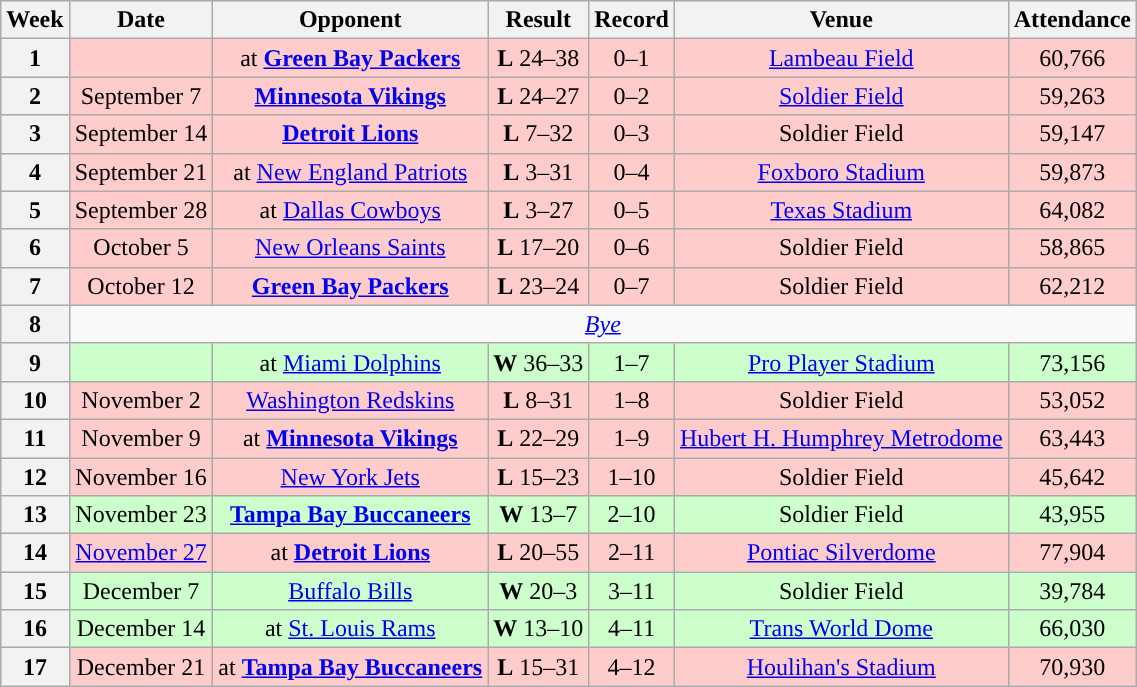<table class="wikitable" style="text-align:center">
<tr>
<th>Week</th>
<th>Date</th>
<th>Opponent</th>
<th>Result</th>
<th>Record</th>
<th>Venue</th>
<th>Attendance</th>
</tr>
<tr style="background:#fcc">
<th>1</th>
<td></td>
<td>at <strong><a href='#'>Green Bay Packers</a></strong></td>
<td><strong>L</strong> 24–38</td>
<td>0–1</td>
<td><a href='#'>Lambeau Field</a></td>
<td>60,766</td>
</tr>
<tr style="background:#fcc">
<th>2</th>
<td>September 7</td>
<td><strong><a href='#'>Minnesota Vikings</a></strong></td>
<td><strong>L</strong> 24–27</td>
<td>0–2</td>
<td><a href='#'>Soldier Field</a></td>
<td>59,263</td>
</tr>
<tr style="background:#fcc">
<th>3</th>
<td>September 14</td>
<td><strong><a href='#'>Detroit Lions</a></strong></td>
<td><strong>L</strong> 7–32</td>
<td>0–3</td>
<td>Soldier Field</td>
<td>59,147</td>
</tr>
<tr style="background:#fcc">
<th>4</th>
<td>September 21</td>
<td>at <a href='#'>New England Patriots</a></td>
<td><strong>L</strong> 3–31</td>
<td>0–4</td>
<td><a href='#'>Foxboro Stadium</a></td>
<td>59,873</td>
</tr>
<tr style="background:#fcc">
<th>5</th>
<td>September 28</td>
<td>at <a href='#'>Dallas Cowboys</a></td>
<td><strong>L</strong> 3–27</td>
<td>0–5</td>
<td><a href='#'>Texas Stadium</a></td>
<td>64,082</td>
</tr>
<tr style="background:#fcc">
<th>6</th>
<td>October 5</td>
<td><a href='#'>New Orleans Saints</a></td>
<td><strong>L</strong> 17–20</td>
<td>0–6</td>
<td>Soldier Field</td>
<td>58,865</td>
</tr>
<tr style="background:#fcc">
<th>7</th>
<td>October 12</td>
<td><strong><a href='#'>Green Bay Packers</a></strong></td>
<td><strong>L</strong> 23–24</td>
<td>0–7</td>
<td>Soldier Field</td>
<td>62,212</td>
</tr>
<tr>
<th>8</th>
<td colspan="6"><em><a href='#'>Bye</a></em></td>
</tr>
<tr style="background:#cfc">
<th>9</th>
<td></td>
<td>at <a href='#'>Miami Dolphins</a></td>
<td><strong>W</strong> 36–33 </td>
<td>1–7</td>
<td><a href='#'>Pro Player Stadium</a></td>
<td>73,156</td>
</tr>
<tr style="background:#fcc">
<th>10</th>
<td>November 2</td>
<td><a href='#'>Washington Redskins</a></td>
<td><strong>L</strong> 8–31</td>
<td>1–8</td>
<td>Soldier Field</td>
<td>53,052</td>
</tr>
<tr style="background:#fcc">
<th>11</th>
<td>November 9</td>
<td>at <strong><a href='#'>Minnesota Vikings</a></strong></td>
<td><strong>L</strong> 22–29</td>
<td>1–9</td>
<td><a href='#'>Hubert H. Humphrey Metrodome</a></td>
<td>63,443</td>
</tr>
<tr style="background:#fcc">
<th>12</th>
<td>November 16</td>
<td><a href='#'>New York Jets</a></td>
<td><strong>L</strong> 15–23</td>
<td>1–10</td>
<td>Soldier Field</td>
<td>45,642</td>
</tr>
<tr style="background:#cfc">
<th>13</th>
<td>November 23</td>
<td><strong><a href='#'>Tampa Bay Buccaneers</a></strong></td>
<td><strong>W</strong> 13–7</td>
<td>2–10</td>
<td>Soldier Field</td>
<td>43,955</td>
</tr>
<tr style="background:#fcc">
<th>14</th>
<td><a href='#'>November 27</a></td>
<td>at <strong><a href='#'>Detroit Lions</a></strong></td>
<td><strong>L</strong> 20–55</td>
<td>2–11</td>
<td><a href='#'>Pontiac Silverdome</a></td>
<td>77,904</td>
</tr>
<tr style="background:#cfc">
<th>15</th>
<td>December 7</td>
<td><a href='#'>Buffalo Bills</a></td>
<td><strong>W</strong> 20–3</td>
<td>3–11</td>
<td>Soldier Field</td>
<td>39,784</td>
</tr>
<tr style="background:#cfc">
<th>16</th>
<td>December 14</td>
<td>at <a href='#'>St. Louis Rams</a></td>
<td><strong>W</strong> 13–10</td>
<td>4–11</td>
<td><a href='#'>Trans World Dome</a></td>
<td>66,030</td>
</tr>
<tr style="background:#fcc">
<th>17</th>
<td>December 21</td>
<td>at <strong><a href='#'>Tampa Bay Buccaneers</a></strong></td>
<td><strong>L</strong> 15–31</td>
<td>4–12</td>
<td><a href='#'>Houlihan's Stadium</a></td>
<td>70,930</td>
</tr>
</table>
